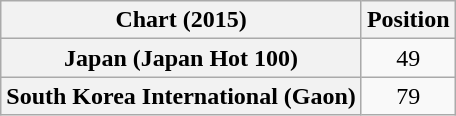<table class="wikitable plainrowheaders">
<tr>
<th scope="col">Chart (2015)</th>
<th scope="col">Position</th>
</tr>
<tr>
<th scope="row">Japan (Japan Hot 100)</th>
<td style="text-align:center;">49</td>
</tr>
<tr>
<th scope="row">South Korea International (Gaon)</th>
<td style="text-align:center;">79</td>
</tr>
</table>
